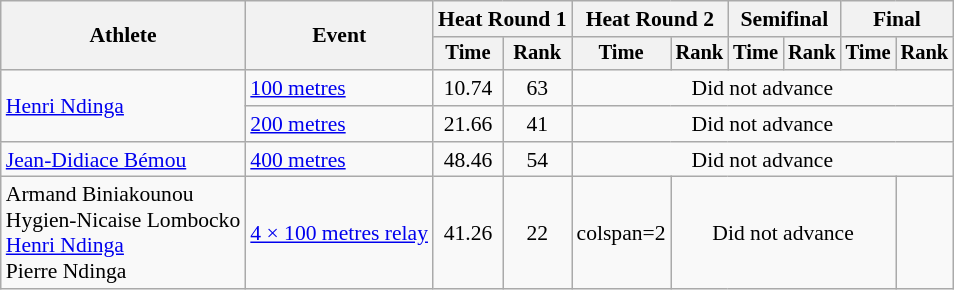<table class=wikitable style="font-size:90%; text-align:center">
<tr>
<th rowspan=2>Athlete</th>
<th rowspan=2>Event</th>
<th colspan=2>Heat Round 1</th>
<th colspan=2>Heat Round 2</th>
<th colspan=2>Semifinal</th>
<th colspan=2>Final</th>
</tr>
<tr style=font-size:95%>
<th>Time</th>
<th>Rank</th>
<th>Time</th>
<th>Rank</th>
<th>Time</th>
<th>Rank</th>
<th>Time</th>
<th>Rank</th>
</tr>
<tr align=center>
<td align=left rowspan=2><a href='#'>Henri Ndinga</a></td>
<td align=left><a href='#'>100 metres</a></td>
<td>10.74</td>
<td>63</td>
<td colspan=6>Did not advance</td>
</tr>
<tr align=center>
<td align=left><a href='#'>200 metres</a></td>
<td>21.66</td>
<td>41</td>
<td colspan=6>Did not advance</td>
</tr>
<tr align=center>
<td align=left><a href='#'>Jean-Didiace Bémou</a></td>
<td align=left><a href='#'>400 metres</a></td>
<td>48.46</td>
<td>54</td>
<td colspan=6>Did not advance</td>
</tr>
<tr align=center>
<td align=left>Armand Biniakounou<br>Hygien-Nicaise Lombocko<br><a href='#'>Henri Ndinga</a><br>Pierre Ndinga</td>
<td align=left><a href='#'>4 × 100 metres relay</a></td>
<td>41.26</td>
<td>22</td>
<td>colspan=2</td>
<td colspan=4>Did not advance</td>
</tr>
</table>
